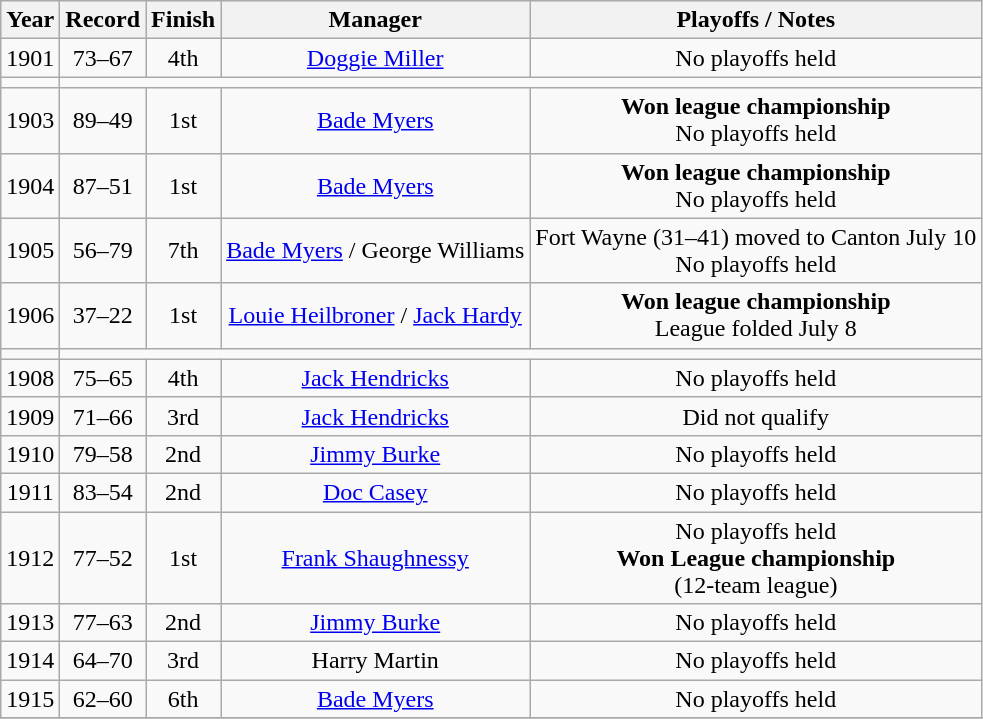<table class="wikitable">
<tr style="background: #F2F2F2;">
<th>Year</th>
<th>Record</th>
<th>Finish</th>
<th>Manager</th>
<th>Playoffs / Notes</th>
</tr>
<tr align=center>
<td>1901</td>
<td>73–67</td>
<td>4th</td>
<td><a href='#'>Doggie Miller</a></td>
<td>No playoffs held</td>
</tr>
<tr align=center>
<td></td>
</tr>
<tr align=center>
<td>1903</td>
<td>89–49</td>
<td>1st</td>
<td><a href='#'>Bade Myers</a></td>
<td><strong>Won league championship</strong><br>No playoffs held</td>
</tr>
<tr align=center>
<td>1904</td>
<td>87–51</td>
<td>1st</td>
<td><a href='#'>Bade Myers</a></td>
<td><strong>Won league championship</strong><br>No playoffs held</td>
</tr>
<tr align=center>
<td>1905</td>
<td>56–79</td>
<td>7th</td>
<td><a href='#'>Bade Myers</a> / George Williams</td>
<td>Fort Wayne (31–41) moved to Canton July 10<br>No playoffs held</td>
</tr>
<tr align=center>
<td>1906</td>
<td>37–22</td>
<td>1st</td>
<td><a href='#'>Louie Heilbroner</a> / <a href='#'>Jack Hardy</a></td>
<td><strong>Won league championship</strong><br>League folded July 8</td>
</tr>
<tr align=center>
<td></td>
</tr>
<tr align=center>
<td>1908</td>
<td>75–65</td>
<td>4th</td>
<td><a href='#'>Jack Hendricks</a></td>
<td>No playoffs held</td>
</tr>
<tr align=center>
<td>1909</td>
<td>71–66</td>
<td>3rd</td>
<td><a href='#'>Jack Hendricks</a></td>
<td>Did not qualify</td>
</tr>
<tr align=center>
<td>1910</td>
<td>79–58</td>
<td>2nd</td>
<td><a href='#'>Jimmy Burke</a></td>
<td>No playoffs held</td>
</tr>
<tr align=center>
<td>1911</td>
<td>83–54</td>
<td>2nd</td>
<td><a href='#'>Doc Casey</a></td>
<td>No playoffs held</td>
</tr>
<tr align=center>
<td>1912</td>
<td>77–52</td>
<td>1st</td>
<td><a href='#'>Frank Shaughnessy</a></td>
<td>No playoffs held<br><strong>Won League championship</strong><br>(12-team league)</td>
</tr>
<tr align=center>
<td>1913</td>
<td>77–63</td>
<td>2nd</td>
<td><a href='#'>Jimmy Burke</a></td>
<td>No playoffs held</td>
</tr>
<tr align=center>
<td>1914</td>
<td>64–70</td>
<td>3rd</td>
<td>Harry Martin</td>
<td>No playoffs held</td>
</tr>
<tr align=center>
<td>1915</td>
<td>62–60</td>
<td>6th</td>
<td><a href='#'>Bade Myers</a></td>
<td>No playoffs held</td>
</tr>
<tr align=center>
</tr>
</table>
